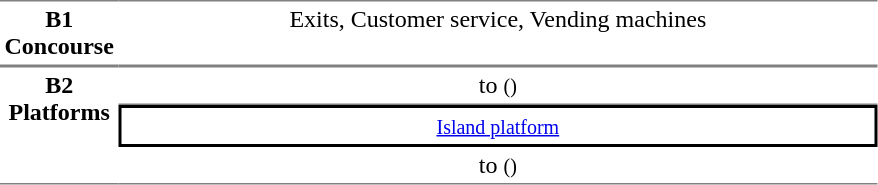<table table border=0 cellspacing=0 cellpadding=3>
<tr>
<td style="border-bottom:solid 1px gray; border-top:solid 1px gray;text-align:center" valign=top width=50><strong>B1<br>Concourse</strong></td>
<td style="border-bottom:solid 1px gray; border-top:solid 1px gray;text-align:center;" valign=top width=500>Exits, Customer service, Vending machines</td>
</tr>
<tr>
<td style="border-bottom:solid 1px gray; border-top:solid 1px gray;text-align:center" rowspan="3" valign=top><strong>B2<br>Platforms</strong></td>
<td style="border-bottom:solid 1px gray; border-top:solid 1px gray;text-align:center;">  to  <small>()</small></td>
</tr>
<tr>
<td style="border-right:solid 2px black;border-left:solid 2px black;border-top:solid 2px black;border-bottom:solid 2px black;text-align:center;" colspan=2><small><a href='#'>Island platform</a></small></td>
</tr>
<tr>
<td style="border-bottom:solid 1px gray;text-align:center;"> to  <small>()</small> </td>
</tr>
</table>
